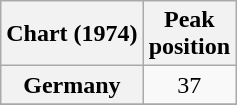<table class="wikitable sortable plainrowheaders" style="text-align:center">
<tr>
<th scope="col">Chart (1974)</th>
<th scope="col">Peak<br>position</th>
</tr>
<tr>
<th scope="row">Germany</th>
<td align="center">37<br></td>
</tr>
<tr>
</tr>
</table>
